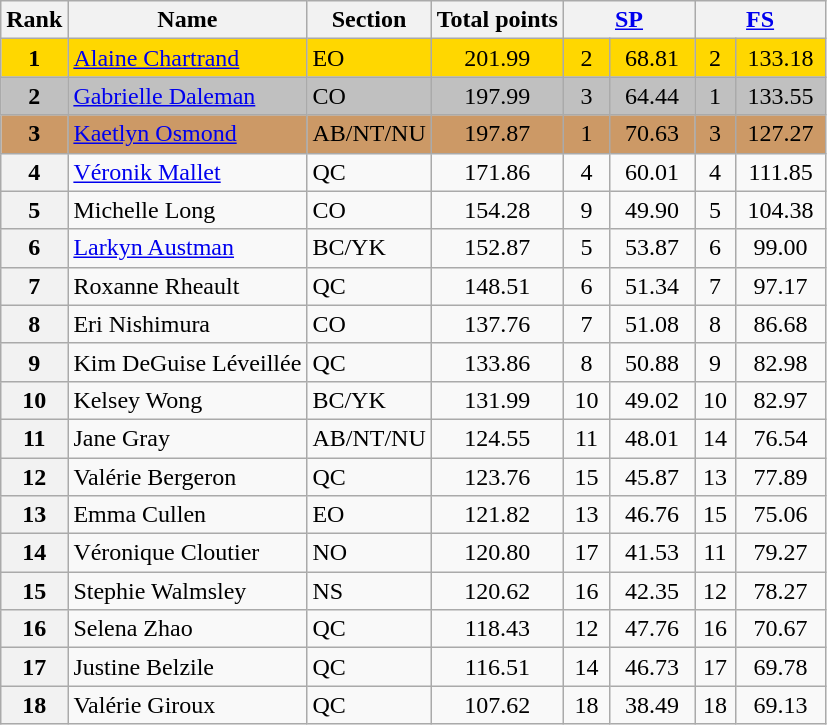<table class="wikitable sortable">
<tr>
<th>Rank</th>
<th>Name</th>
<th>Section</th>
<th>Total points</th>
<th colspan="2" width="80px"><a href='#'>SP</a></th>
<th colspan="2" width="80px"><a href='#'>FS</a></th>
</tr>
<tr bgcolor="gold">
<td align="center"><strong>1</strong></td>
<td><a href='#'>Alaine Chartrand</a></td>
<td>EO</td>
<td align="center">201.99</td>
<td align="center">2</td>
<td align="center">68.81</td>
<td align="center">2</td>
<td align="center">133.18</td>
</tr>
<tr bgcolor="silver">
<td align="center"><strong>2</strong></td>
<td><a href='#'>Gabrielle Daleman</a></td>
<td>CO</td>
<td align="center">197.99</td>
<td align="center">3</td>
<td align="center">64.44</td>
<td align="center">1</td>
<td align="center">133.55</td>
</tr>
<tr bgcolor="cc9966">
<td align="center"><strong>3</strong></td>
<td><a href='#'>Kaetlyn Osmond</a></td>
<td>AB/NT/NU</td>
<td align="center">197.87</td>
<td align="center">1</td>
<td align="center">70.63</td>
<td align="center">3</td>
<td align="center">127.27</td>
</tr>
<tr>
<th>4</th>
<td><a href='#'>Véronik Mallet</a></td>
<td>QC</td>
<td align="center">171.86</td>
<td align="center">4</td>
<td align="center">60.01</td>
<td align="center">4</td>
<td align="center">111.85</td>
</tr>
<tr>
<th>5</th>
<td>Michelle Long</td>
<td>CO</td>
<td align="center">154.28</td>
<td align="center">9</td>
<td align="center">49.90</td>
<td align="center">5</td>
<td align="center">104.38</td>
</tr>
<tr>
<th>6</th>
<td><a href='#'>Larkyn Austman</a></td>
<td>BC/YK</td>
<td align="center">152.87</td>
<td align="center">5</td>
<td align="center">53.87</td>
<td align="center">6</td>
<td align="center">99.00</td>
</tr>
<tr>
<th>7</th>
<td>Roxanne Rheault</td>
<td>QC</td>
<td align="center">148.51</td>
<td align="center">6</td>
<td align="center">51.34</td>
<td align="center">7</td>
<td align="center">97.17</td>
</tr>
<tr>
<th>8</th>
<td>Eri Nishimura</td>
<td>CO</td>
<td align="center">137.76</td>
<td align="center">7</td>
<td align="center">51.08</td>
<td align="center">8</td>
<td align="center">86.68</td>
</tr>
<tr>
<th>9</th>
<td>Kim DeGuise Léveillée</td>
<td>QC</td>
<td align="center">133.86</td>
<td align="center">8</td>
<td align="center">50.88</td>
<td align="center">9</td>
<td align="center">82.98</td>
</tr>
<tr>
<th>10</th>
<td>Kelsey Wong</td>
<td>BC/YK</td>
<td align="center">131.99</td>
<td align="center">10</td>
<td align="center">49.02</td>
<td align="center">10</td>
<td align="center">82.97</td>
</tr>
<tr>
<th>11</th>
<td>Jane Gray</td>
<td>AB/NT/NU</td>
<td align="center">124.55</td>
<td align="center">11</td>
<td align="center">48.01</td>
<td align="center">14</td>
<td align="center">76.54</td>
</tr>
<tr>
<th>12</th>
<td>Valérie Bergeron</td>
<td>QC</td>
<td align="center">123.76</td>
<td align="center">15</td>
<td align="center">45.87</td>
<td align="center">13</td>
<td align="center">77.89</td>
</tr>
<tr>
<th>13</th>
<td>Emma Cullen</td>
<td>EO</td>
<td align="center">121.82</td>
<td align="center">13</td>
<td align="center">46.76</td>
<td align="center">15</td>
<td align="center">75.06</td>
</tr>
<tr>
<th>14</th>
<td>Véronique Cloutier</td>
<td>NO</td>
<td align="center">120.80</td>
<td align="center">17</td>
<td align="center">41.53</td>
<td align="center">11</td>
<td align="center">79.27</td>
</tr>
<tr>
<th>15</th>
<td>Stephie Walmsley</td>
<td>NS</td>
<td align="center">120.62</td>
<td align="center">16</td>
<td align="center">42.35</td>
<td align="center">12</td>
<td align="center">78.27</td>
</tr>
<tr>
<th>16</th>
<td>Selena Zhao</td>
<td>QC</td>
<td align="center">118.43</td>
<td align="center">12</td>
<td align="center">47.76</td>
<td align="center">16</td>
<td align="center">70.67</td>
</tr>
<tr>
<th>17</th>
<td>Justine Belzile</td>
<td>QC</td>
<td align="center">116.51</td>
<td align="center">14</td>
<td align="center">46.73</td>
<td align="center">17</td>
<td align="center">69.78</td>
</tr>
<tr>
<th>18</th>
<td>Valérie Giroux</td>
<td>QC</td>
<td align="center">107.62</td>
<td align="center">18</td>
<td align="center">38.49</td>
<td align="center">18</td>
<td align="center">69.13</td>
</tr>
</table>
